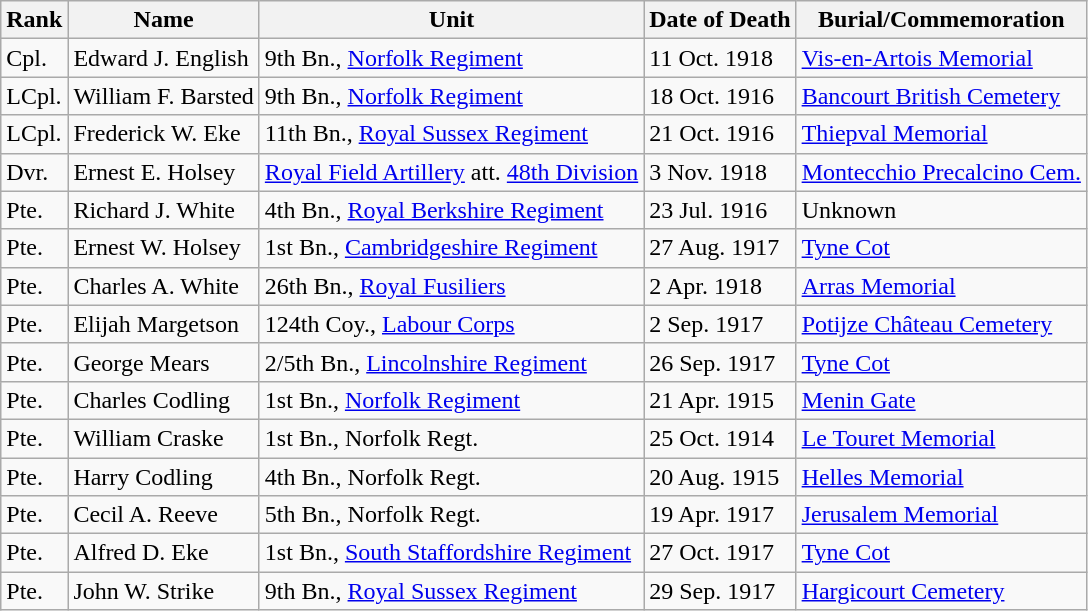<table class="wikitable">
<tr>
<th>Rank</th>
<th>Name</th>
<th>Unit</th>
<th>Date of Death</th>
<th>Burial/Commemoration</th>
</tr>
<tr>
<td>Cpl.</td>
<td>Edward J. English</td>
<td>9th Bn., <a href='#'>Norfolk Regiment</a></td>
<td>11 Oct. 1918</td>
<td><a href='#'>Vis-en-Artois Memorial</a></td>
</tr>
<tr>
<td>LCpl.</td>
<td>William F. Barsted</td>
<td>9th Bn., <a href='#'>Norfolk Regiment</a></td>
<td>18 Oct. 1916</td>
<td><a href='#'>Bancourt British Cemetery</a></td>
</tr>
<tr>
<td>LCpl.</td>
<td>Frederick W. Eke</td>
<td>11th Bn., <a href='#'>Royal Sussex Regiment</a></td>
<td>21 Oct. 1916</td>
<td><a href='#'>Thiepval Memorial</a></td>
</tr>
<tr>
<td>Dvr.</td>
<td>Ernest E. Holsey</td>
<td><a href='#'>Royal Field Artillery</a> att. <a href='#'>48th Division</a></td>
<td>3 Nov. 1918</td>
<td><a href='#'>Montecchio Precalcino Cem.</a></td>
</tr>
<tr>
<td>Pte.</td>
<td>Richard J. White</td>
<td>4th Bn., <a href='#'>Royal Berkshire Regiment</a></td>
<td>23 Jul. 1916</td>
<td>Unknown</td>
</tr>
<tr>
<td>Pte.</td>
<td>Ernest W. Holsey</td>
<td>1st Bn., <a href='#'>Cambridgeshire Regiment</a></td>
<td>27 Aug. 1917</td>
<td><a href='#'>Tyne Cot</a></td>
</tr>
<tr>
<td>Pte.</td>
<td>Charles A. White</td>
<td>26th Bn., <a href='#'>Royal Fusiliers</a></td>
<td>2 Apr. 1918</td>
<td><a href='#'>Arras Memorial</a></td>
</tr>
<tr>
<td>Pte.</td>
<td>Elijah Margetson</td>
<td>124th Coy., <a href='#'>Labour Corps</a></td>
<td>2 Sep. 1917</td>
<td><a href='#'>Potijze Château Cemetery</a></td>
</tr>
<tr>
<td>Pte.</td>
<td>George Mears</td>
<td>2/5th Bn., <a href='#'>Lincolnshire Regiment</a></td>
<td>26 Sep. 1917</td>
<td><a href='#'>Tyne Cot</a></td>
</tr>
<tr>
<td>Pte.</td>
<td>Charles Codling</td>
<td>1st Bn., <a href='#'>Norfolk Regiment</a></td>
<td>21 Apr. 1915</td>
<td><a href='#'>Menin Gate</a></td>
</tr>
<tr>
<td>Pte.</td>
<td>William Craske</td>
<td>1st Bn., Norfolk Regt.</td>
<td>25 Oct. 1914</td>
<td><a href='#'>Le Touret Memorial</a></td>
</tr>
<tr>
<td>Pte.</td>
<td>Harry Codling</td>
<td>4th Bn., Norfolk Regt.</td>
<td>20 Aug. 1915</td>
<td><a href='#'>Helles Memorial</a></td>
</tr>
<tr>
<td>Pte.</td>
<td>Cecil A. Reeve</td>
<td>5th Bn., Norfolk Regt.</td>
<td>19 Apr. 1917</td>
<td><a href='#'>Jerusalem Memorial</a></td>
</tr>
<tr>
<td>Pte.</td>
<td>Alfred D. Eke</td>
<td>1st Bn., <a href='#'>South Staffordshire Regiment</a></td>
<td>27 Oct. 1917</td>
<td><a href='#'>Tyne Cot</a></td>
</tr>
<tr>
<td>Pte.</td>
<td>John W. Strike</td>
<td>9th Bn., <a href='#'>Royal Sussex Regiment</a></td>
<td>29 Sep. 1917</td>
<td><a href='#'>Hargicourt Cemetery</a></td>
</tr>
</table>
